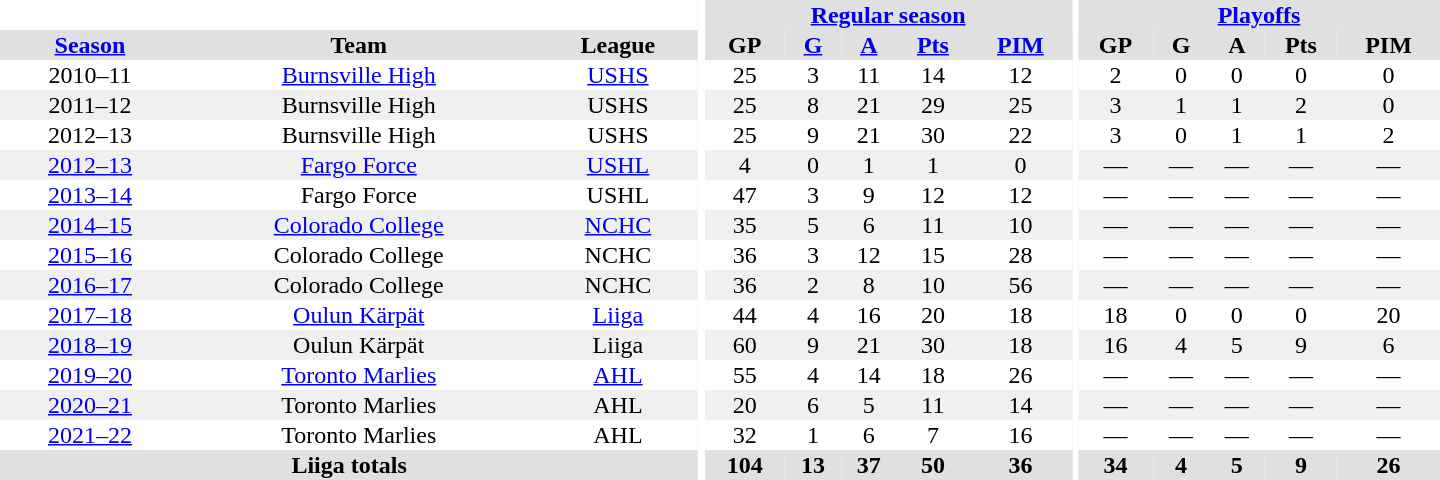<table border="0" cellpadding="1" cellspacing="0" style="text-align:center; width:60em">
<tr bgcolor="#e0e0e0">
<th colspan="3" bgcolor="#ffffff"></th>
<th rowspan="99" bgcolor="#ffffff"></th>
<th colspan="5"><a href='#'>Regular season</a></th>
<th rowspan="99" bgcolor="#ffffff"></th>
<th colspan="5"><a href='#'>Playoffs</a></th>
</tr>
<tr bgcolor="#e0e0e0">
<th><a href='#'>Season</a></th>
<th>Team</th>
<th>League</th>
<th>GP</th>
<th><a href='#'>G</a></th>
<th><a href='#'>A</a></th>
<th><a href='#'>Pts</a></th>
<th><a href='#'>PIM</a></th>
<th>GP</th>
<th>G</th>
<th>A</th>
<th>Pts</th>
<th>PIM</th>
</tr>
<tr>
<td>2010–11</td>
<td><a href='#'>Burnsville High</a></td>
<td><a href='#'>USHS</a></td>
<td>25</td>
<td>3</td>
<td>11</td>
<td>14</td>
<td>12</td>
<td>2</td>
<td>0</td>
<td>0</td>
<td>0</td>
<td>0</td>
</tr>
<tr bgcolor="#f0f0f0">
<td>2011–12</td>
<td>Burnsville High</td>
<td>USHS</td>
<td>25</td>
<td>8</td>
<td>21</td>
<td>29</td>
<td>25</td>
<td>3</td>
<td>1</td>
<td>1</td>
<td>2</td>
<td>0</td>
</tr>
<tr>
<td>2012–13</td>
<td>Burnsville High</td>
<td>USHS</td>
<td>25</td>
<td>9</td>
<td>21</td>
<td>30</td>
<td>22</td>
<td>3</td>
<td>0</td>
<td>1</td>
<td>1</td>
<td>2</td>
</tr>
<tr bgcolor="#f0f0f0">
<td><a href='#'>2012–13</a></td>
<td><a href='#'>Fargo Force</a></td>
<td><a href='#'>USHL</a></td>
<td>4</td>
<td>0</td>
<td>1</td>
<td>1</td>
<td>0</td>
<td>—</td>
<td>—</td>
<td>—</td>
<td>—</td>
<td>—</td>
</tr>
<tr>
<td><a href='#'>2013–14</a></td>
<td>Fargo Force</td>
<td>USHL</td>
<td>47</td>
<td>3</td>
<td>9</td>
<td>12</td>
<td>12</td>
<td>—</td>
<td>—</td>
<td>—</td>
<td>—</td>
<td>—</td>
</tr>
<tr bgcolor="#f0f0f0">
<td><a href='#'>2014–15</a></td>
<td><a href='#'>Colorado College</a></td>
<td><a href='#'>NCHC</a></td>
<td>35</td>
<td>5</td>
<td>6</td>
<td>11</td>
<td>10</td>
<td>—</td>
<td>—</td>
<td>—</td>
<td>—</td>
<td>—</td>
</tr>
<tr>
<td><a href='#'>2015–16</a></td>
<td>Colorado College</td>
<td>NCHC</td>
<td>36</td>
<td>3</td>
<td>12</td>
<td>15</td>
<td>28</td>
<td>—</td>
<td>—</td>
<td>—</td>
<td>—</td>
<td>—</td>
</tr>
<tr bgcolor="#f0f0f0">
<td><a href='#'>2016–17</a></td>
<td>Colorado College</td>
<td>NCHC</td>
<td>36</td>
<td>2</td>
<td>8</td>
<td>10</td>
<td>56</td>
<td>—</td>
<td>—</td>
<td>—</td>
<td>—</td>
<td>—</td>
</tr>
<tr>
<td><a href='#'>2017–18</a></td>
<td><a href='#'>Oulun Kärpät</a></td>
<td><a href='#'>Liiga</a></td>
<td>44</td>
<td>4</td>
<td>16</td>
<td>20</td>
<td>18</td>
<td>18</td>
<td>0</td>
<td>0</td>
<td>0</td>
<td>20</td>
</tr>
<tr bgcolor="#f0f0f0">
<td><a href='#'>2018–19</a></td>
<td>Oulun Kärpät</td>
<td>Liiga</td>
<td>60</td>
<td>9</td>
<td>21</td>
<td>30</td>
<td>18</td>
<td>16</td>
<td>4</td>
<td>5</td>
<td>9</td>
<td>6</td>
</tr>
<tr>
<td><a href='#'>2019–20</a></td>
<td><a href='#'>Toronto Marlies</a></td>
<td><a href='#'>AHL</a></td>
<td>55</td>
<td>4</td>
<td>14</td>
<td>18</td>
<td>26</td>
<td>—</td>
<td>—</td>
<td>—</td>
<td>—</td>
<td>—</td>
</tr>
<tr bgcolor="#f0f0f0">
<td><a href='#'>2020–21</a></td>
<td>Toronto Marlies</td>
<td>AHL</td>
<td>20</td>
<td>6</td>
<td>5</td>
<td>11</td>
<td>14</td>
<td>—</td>
<td>—</td>
<td>—</td>
<td>—</td>
<td>—</td>
</tr>
<tr>
<td><a href='#'>2021–22</a></td>
<td>Toronto Marlies</td>
<td>AHL</td>
<td>32</td>
<td>1</td>
<td>6</td>
<td>7</td>
<td>16</td>
<td>—</td>
<td>—</td>
<td>—</td>
<td>—</td>
<td>—</td>
</tr>
<tr bgcolor="#e0e0e0">
<th colspan="3">Liiga totals</th>
<th>104</th>
<th>13</th>
<th>37</th>
<th>50</th>
<th>36</th>
<th>34</th>
<th>4</th>
<th>5</th>
<th>9</th>
<th>26</th>
</tr>
</table>
